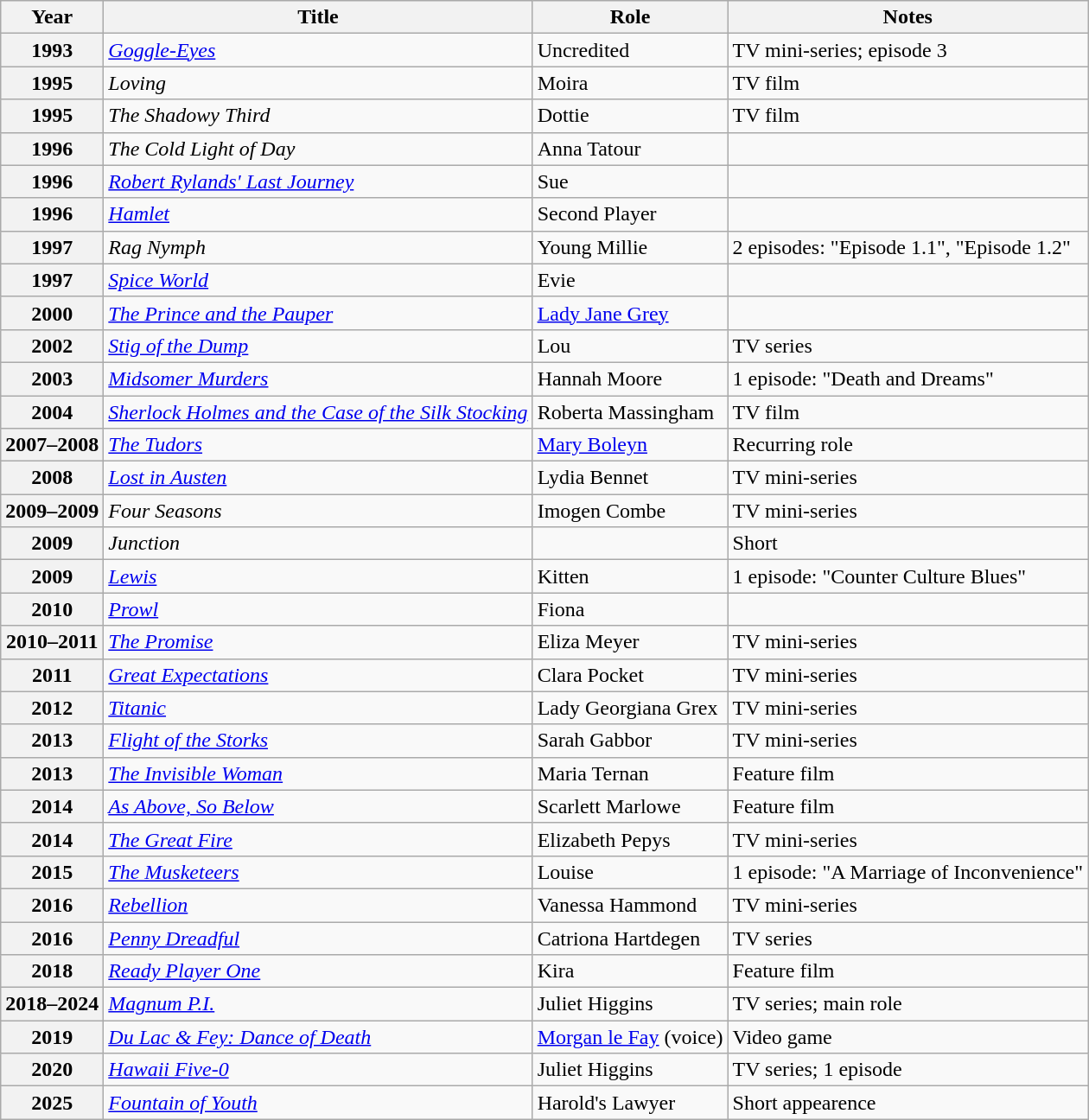<table class="wikitable sortable plainrowheaders">
<tr>
<th scope="col">Year</th>
<th scope="col">Title</th>
<th scope="col">Role</th>
<th scope="col" class="unsortable">Notes</th>
</tr>
<tr>
<th scope="row">1993</th>
<td><em><a href='#'>Goggle-Eyes</a></em></td>
<td>Uncredited</td>
<td>TV mini-series; episode 3</td>
</tr>
<tr>
<th scope="row">1995</th>
<td><em>Loving</em></td>
<td>Moira</td>
<td>TV film</td>
</tr>
<tr>
<th scope="row">1995</th>
<td><em>The Shadowy Third</em></td>
<td>Dottie</td>
<td>TV film</td>
</tr>
<tr>
<th scope="row">1996</th>
<td><em>The Cold Light of Day</em></td>
<td>Anna Tatour</td>
<td></td>
</tr>
<tr>
<th scope="row">1996</th>
<td><em><a href='#'>Robert Rylands' Last Journey</a></em></td>
<td>Sue</td>
<td></td>
</tr>
<tr>
<th scope="row">1996</th>
<td><em><a href='#'>Hamlet</a></em></td>
<td>Second Player</td>
<td></td>
</tr>
<tr>
<th scope="row">1997</th>
<td><em>Rag Nymph</em></td>
<td>Young Millie</td>
<td>2 episodes: "Episode 1.1", "Episode 1.2"</td>
</tr>
<tr>
<th scope="row">1997</th>
<td><em><a href='#'>Spice World</a></em></td>
<td>Evie</td>
<td></td>
</tr>
<tr>
<th scope="row">2000</th>
<td><em><a href='#'>The Prince and the Pauper</a></em></td>
<td><a href='#'>Lady Jane Grey</a></td>
<td></td>
</tr>
<tr>
<th scope="row">2002</th>
<td><em><a href='#'>Stig of the Dump</a></em></td>
<td>Lou</td>
<td>TV series</td>
</tr>
<tr>
<th scope="row">2003</th>
<td><em><a href='#'>Midsomer Murders</a></em></td>
<td>Hannah Moore</td>
<td>1 episode: "Death and Dreams"</td>
</tr>
<tr>
<th scope="row">2004</th>
<td><em><a href='#'>Sherlock Holmes and the Case of the Silk Stocking</a></em></td>
<td>Roberta Massingham</td>
<td>TV film</td>
</tr>
<tr>
<th scope="row">2007–2008</th>
<td><em><a href='#'>The Tudors</a></em></td>
<td><a href='#'>Mary Boleyn</a></td>
<td>Recurring role</td>
</tr>
<tr>
<th scope="row">2008</th>
<td><em><a href='#'>Lost in Austen</a></em></td>
<td>Lydia Bennet</td>
<td>TV mini-series</td>
</tr>
<tr>
<th scope="row">2009–2009</th>
<td><em>Four Seasons</em></td>
<td>Imogen Combe</td>
<td>TV mini-series</td>
</tr>
<tr>
<th scope="row">2009</th>
<td><em>Junction</em></td>
<td></td>
<td>Short</td>
</tr>
<tr>
<th scope="row">2009</th>
<td><em><a href='#'>Lewis</a></em></td>
<td>Kitten</td>
<td>1 episode: "Counter Culture Blues"</td>
</tr>
<tr>
<th scope="row">2010</th>
<td><em><a href='#'>Prowl</a></em></td>
<td>Fiona</td>
<td></td>
</tr>
<tr>
<th scope="row">2010–2011</th>
<td><em><a href='#'>The Promise</a></em></td>
<td>Eliza Meyer</td>
<td>TV mini-series</td>
</tr>
<tr>
<th scope="row">2011</th>
<td><em><a href='#'>Great Expectations</a></em></td>
<td>Clara Pocket</td>
<td>TV mini-series</td>
</tr>
<tr>
<th scope="row">2012</th>
<td><em><a href='#'>Titanic</a></em></td>
<td>Lady Georgiana Grex</td>
<td>TV mini-series</td>
</tr>
<tr>
<th scope="row">2013</th>
<td><em><a href='#'>Flight of the Storks</a></em></td>
<td>Sarah Gabbor</td>
<td>TV mini-series</td>
</tr>
<tr>
<th scope="row">2013</th>
<td><em><a href='#'>The Invisible Woman</a></em></td>
<td>Maria Ternan</td>
<td>Feature film</td>
</tr>
<tr>
<th scope="row">2014</th>
<td><em><a href='#'>As Above, So Below</a></em></td>
<td>Scarlett Marlowe</td>
<td>Feature film</td>
</tr>
<tr>
<th scope="row">2014</th>
<td><em><a href='#'>The Great Fire</a></em></td>
<td>Elizabeth Pepys</td>
<td>TV mini-series</td>
</tr>
<tr>
<th scope="row">2015</th>
<td><em><a href='#'>The Musketeers</a></em></td>
<td>Louise</td>
<td>1 episode: "A Marriage of Inconvenience"</td>
</tr>
<tr>
<th scope="row">2016</th>
<td><em><a href='#'>Rebellion</a></em></td>
<td>Vanessa Hammond</td>
<td>TV mini-series</td>
</tr>
<tr>
<th scope="row">2016</th>
<td><em><a href='#'>Penny Dreadful</a></em></td>
<td>Catriona Hartdegen</td>
<td>TV series</td>
</tr>
<tr>
<th scope="row">2018</th>
<td><em><a href='#'>Ready Player One</a></em></td>
<td>Kira</td>
<td>Feature film</td>
</tr>
<tr>
<th scope="row">2018–2024</th>
<td><em><a href='#'>Magnum P.I.</a></em></td>
<td>Juliet Higgins</td>
<td>TV series; main role</td>
</tr>
<tr>
<th scope="row">2019</th>
<td><em><a href='#'>Du Lac & Fey: Dance of Death</a></em></td>
<td><a href='#'>Morgan le Fay</a> (voice)</td>
<td>Video game</td>
</tr>
<tr>
<th scope="row">2020</th>
<td><em><a href='#'>Hawaii Five-0</a></em></td>
<td>Juliet Higgins</td>
<td>TV series; 1 episode</td>
</tr>
<tr>
<th scope="row">2025</th>
<td><em><a href='#'>Fountain of Youth</a></em></td>
<td>Harold's Lawyer</td>
<td>Short appearence</td>
</tr>
</table>
